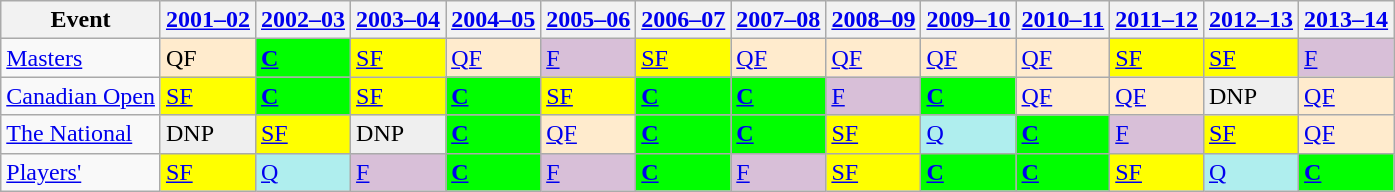<table class="wikitable">
<tr>
<th>Event</th>
<th><a href='#'>2001–02</a></th>
<th><a href='#'>2002–03</a></th>
<th><a href='#'>2003–04</a></th>
<th><a href='#'>2004–05</a></th>
<th><a href='#'>2005–06</a></th>
<th><a href='#'>2006–07</a></th>
<th><a href='#'>2007–08</a></th>
<th><a href='#'>2008–09</a></th>
<th><a href='#'>2009–10</a></th>
<th><a href='#'>2010–11</a></th>
<th><a href='#'>2011–12</a></th>
<th><a href='#'>2012–13</a></th>
<th><a href='#'>2013–14</a></th>
</tr>
<tr>
<td><a href='#'>Masters</a></td>
<td style="background:#ffebcd;">QF</td>
<td style="background:#00ff00;"><a href='#'><strong>C</strong></a></td>
<td style="background:yellow;"><a href='#'>SF</a></td>
<td style="background:#ffebcd;"><a href='#'>QF</a></td>
<td style="background:thistle;"><a href='#'>F</a></td>
<td style="background:yellow;"><a href='#'>SF</a></td>
<td style="background:#ffebcd;"><a href='#'>QF</a></td>
<td style="background:#ffebcd;"><a href='#'>QF</a></td>
<td style="background:#ffebcd;"><a href='#'>QF</a></td>
<td style="background:#ffebcd;"><a href='#'>QF</a></td>
<td style="background:yellow;"><a href='#'>SF</a></td>
<td style="background:yellow;"><a href='#'>SF</a></td>
<td style="background:thistle;"><a href='#'>F</a></td>
</tr>
<tr>
<td><a href='#'>Canadian Open</a></td>
<td style="background:yellow;"><a href='#'>SF</a></td>
<td style="background:#00ff00;"><strong><a href='#'>C</a></strong></td>
<td style="background:yellow;"><a href='#'>SF</a></td>
<td style="background:#00ff00;"><strong><a href='#'>C</a></strong></td>
<td style="background:yellow;"><a href='#'>SF</a></td>
<td style="background:#00ff00;"><strong><a href='#'>C</a></strong></td>
<td style="background:#00ff00;"><strong><a href='#'>C</a></strong></td>
<td style="background:thistle;"><a href='#'>F</a></td>
<td style="background:#00ff00;"><strong><a href='#'>C</a></strong></td>
<td style="background:#ffebcd;"><a href='#'>QF</a></td>
<td style="background:#ffebcd;"><a href='#'>QF</a></td>
<td style="background:#EFEFEF;">DNP</td>
<td style="background:#ffebcd;"><a href='#'>QF</a></td>
</tr>
<tr>
<td><a href='#'>The National</a></td>
<td style="background:#EFEFEF;">DNP</td>
<td style="background:yellow;"><a href='#'>SF</a></td>
<td style="background:#EFEFEF;">DNP</td>
<td style="background:#00ff00;"><a href='#'><strong>C</strong></a></td>
<td style="background:#ffebcd;"><a href='#'>QF</a></td>
<td style="background:#00ff00;"><strong><a href='#'>C</a></strong></td>
<td style="background:#00ff00;"><strong><a href='#'>C</a></strong></td>
<td style="background:yellow;"><a href='#'>SF</a></td>
<td style="background:#afeeee;"><a href='#'>Q</a></td>
<td style="background:#00ff00;"><strong><a href='#'>C</a></strong></td>
<td style="background:thistle;"><a href='#'>F</a></td>
<td style="background:yellow;"><a href='#'>SF</a></td>
<td style="background:#ffebcd;"><a href='#'>QF</a></td>
</tr>
<tr>
<td><a href='#'>Players'</a></td>
<td style="background:yellow;"><a href='#'>SF</a></td>
<td style="background:#afeeee;"><a href='#'>Q</a></td>
<td style="background:thistle;"><a href='#'>F</a></td>
<td style="background:#00ff00;"><strong><a href='#'>C</a></strong></td>
<td style="background:thistle;"><a href='#'>F</a></td>
<td style="background:#00ff00;"><strong><a href='#'>C</a></strong></td>
<td style="background:thistle;"><a href='#'>F</a></td>
<td style="background:yellow;"><a href='#'>SF</a></td>
<td style="background:#00ff00;"><strong><a href='#'>C</a></strong></td>
<td style="background:#00ff00;"><strong><a href='#'>C</a></strong></td>
<td style="background:yellow;"><a href='#'>SF</a></td>
<td style="background:#afeeee;"><a href='#'>Q</a></td>
<td style="background:#00ff00;"><strong><a href='#'>C</a></strong></td>
</tr>
</table>
